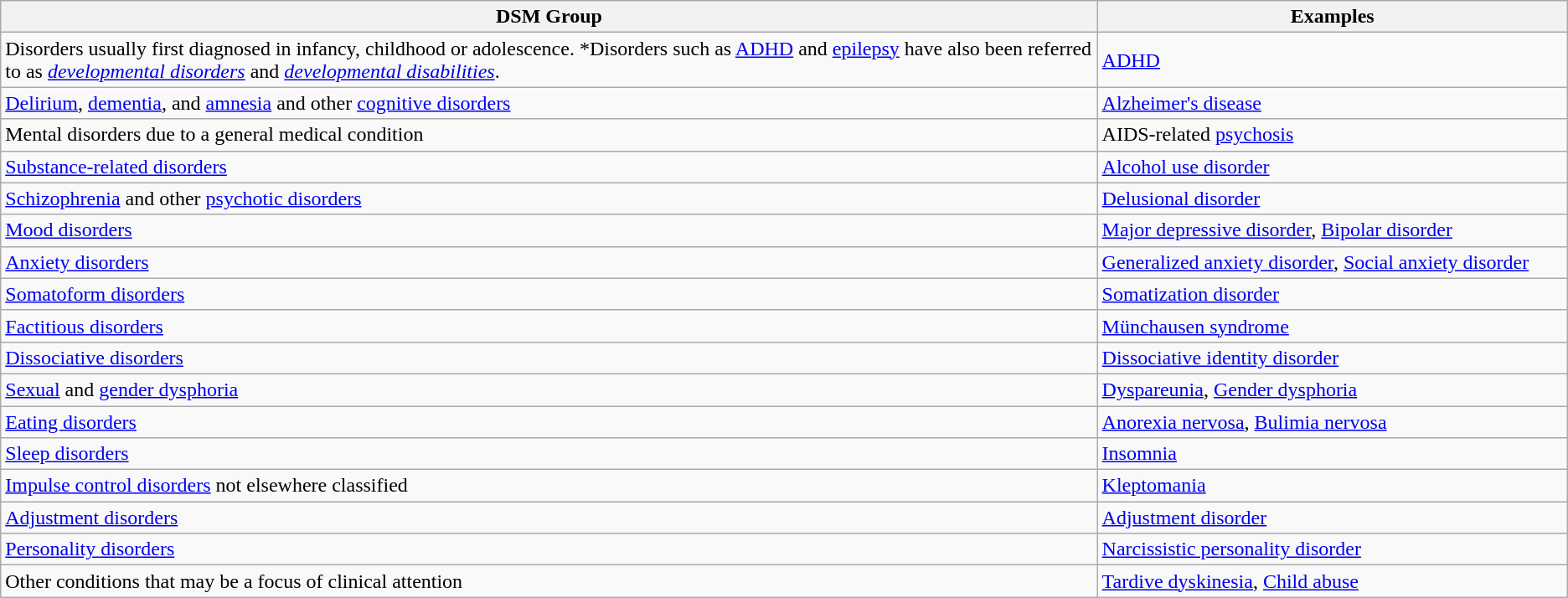<table class=wikitable>
<tr>
<th style="width:70%;">DSM Group</th>
<th>Examples</th>
</tr>
<tr>
<td>Disorders usually first diagnosed in infancy, childhood or adolescence. *Disorders such as <a href='#'>ADHD</a> and <a href='#'>epilepsy</a> have also been referred to as <em><a href='#'>developmental disorders</a></em> and <em><a href='#'>developmental disabilities</a></em>.</td>
<td><a href='#'>ADHD</a></td>
</tr>
<tr>
<td><a href='#'>Delirium</a>, <a href='#'>dementia</a>, and <a href='#'>amnesia</a> and other <a href='#'>cognitive disorders</a></td>
<td><a href='#'>Alzheimer's disease</a></td>
</tr>
<tr>
<td>Mental disorders due to a general medical condition</td>
<td>AIDS-related <a href='#'>psychosis</a></td>
</tr>
<tr>
<td><a href='#'>Substance-related disorders</a></td>
<td><a href='#'>Alcohol use disorder</a></td>
</tr>
<tr>
<td><a href='#'>Schizophrenia</a> and other <a href='#'>psychotic disorders</a></td>
<td><a href='#'>Delusional disorder</a></td>
</tr>
<tr>
<td><a href='#'>Mood disorders</a></td>
<td><a href='#'>Major depressive disorder</a>, <a href='#'>Bipolar disorder</a></td>
</tr>
<tr>
<td><a href='#'>Anxiety disorders</a></td>
<td><a href='#'>Generalized anxiety disorder</a>, <a href='#'>Social anxiety disorder</a></td>
</tr>
<tr>
<td><a href='#'>Somatoform disorders</a></td>
<td><a href='#'>Somatization disorder</a></td>
</tr>
<tr>
<td><a href='#'>Factitious disorders</a></td>
<td><a href='#'>Münchausen syndrome</a></td>
</tr>
<tr>
<td><a href='#'>Dissociative disorders</a></td>
<td><a href='#'>Dissociative identity disorder</a></td>
</tr>
<tr>
<td><a href='#'>Sexual</a> and <a href='#'>gender dysphoria</a></td>
<td><a href='#'>Dyspareunia</a>, <a href='#'>Gender dysphoria</a></td>
</tr>
<tr>
<td><a href='#'>Eating disorders</a></td>
<td><a href='#'>Anorexia nervosa</a>, <a href='#'>Bulimia nervosa</a></td>
</tr>
<tr>
<td><a href='#'>Sleep disorders</a></td>
<td><a href='#'>Insomnia</a></td>
</tr>
<tr>
<td><a href='#'>Impulse control disorders</a> not elsewhere classified</td>
<td><a href='#'>Kleptomania</a></td>
</tr>
<tr>
<td><a href='#'>Adjustment disorders</a></td>
<td><a href='#'>Adjustment disorder</a></td>
</tr>
<tr>
<td><a href='#'>Personality disorders</a></td>
<td><a href='#'>Narcissistic personality disorder</a></td>
</tr>
<tr>
<td>Other conditions that may be a focus of clinical attention</td>
<td><a href='#'>Tardive dyskinesia</a>, <a href='#'>Child abuse</a></td>
</tr>
</table>
